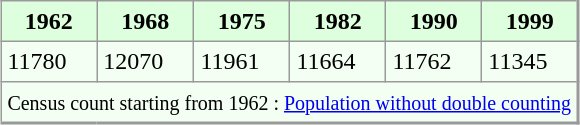<table align="center" rules="all" cellspacing="0" cellpadding="4" style="border: 1px solid #999; border-right: 2px solid #999; border-bottom:2px solid #999; background: #f3fff3">
<tr style="background: #ddffdd">
<th>1962</th>
<th>1968</th>
<th>1975</th>
<th>1982</th>
<th>1990</th>
<th>1999</th>
</tr>
<tr>
<td>11780</td>
<td>12070</td>
<td>11961</td>
<td>11664</td>
<td>11762</td>
<td>11345</td>
</tr>
<tr>
<td colspan=6 align=center><small>Census count starting from 1962 : <a href='#'>Population without double counting</a></small></td>
</tr>
</table>
